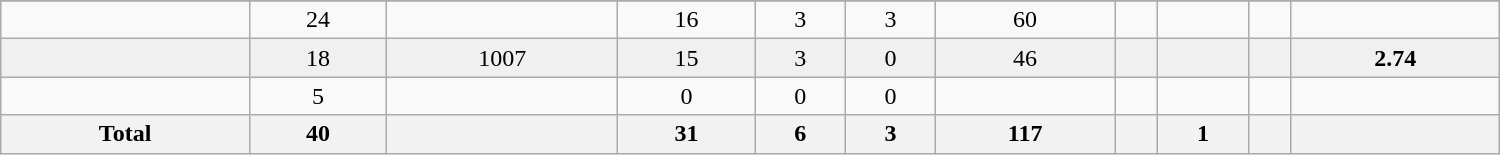<table class="wikitable sortable" width ="1000">
<tr align="center">
</tr>
<tr align="center">
<td></td>
<td>24</td>
<td></td>
<td>16</td>
<td>3</td>
<td>3</td>
<td>60</td>
<td></td>
<td></td>
<td></td>
<td></td>
</tr>
<tr align="center" bgcolor="#f0f0f0">
<td></td>
<td>18</td>
<td>1007</td>
<td>15</td>
<td>3</td>
<td>0</td>
<td>46</td>
<td></td>
<td></td>
<td></td>
<td><strong>2.74</strong></td>
</tr>
<tr align="center">
<td></td>
<td>5</td>
<td></td>
<td>0</td>
<td>0</td>
<td>0</td>
<td></td>
<td></td>
<td></td>
<td></td>
<td></td>
</tr>
<tr>
<th>Total</th>
<th>40</th>
<th></th>
<th>31</th>
<th>6</th>
<th>3</th>
<th>117</th>
<th></th>
<th>1</th>
<th></th>
<th></th>
</tr>
</table>
